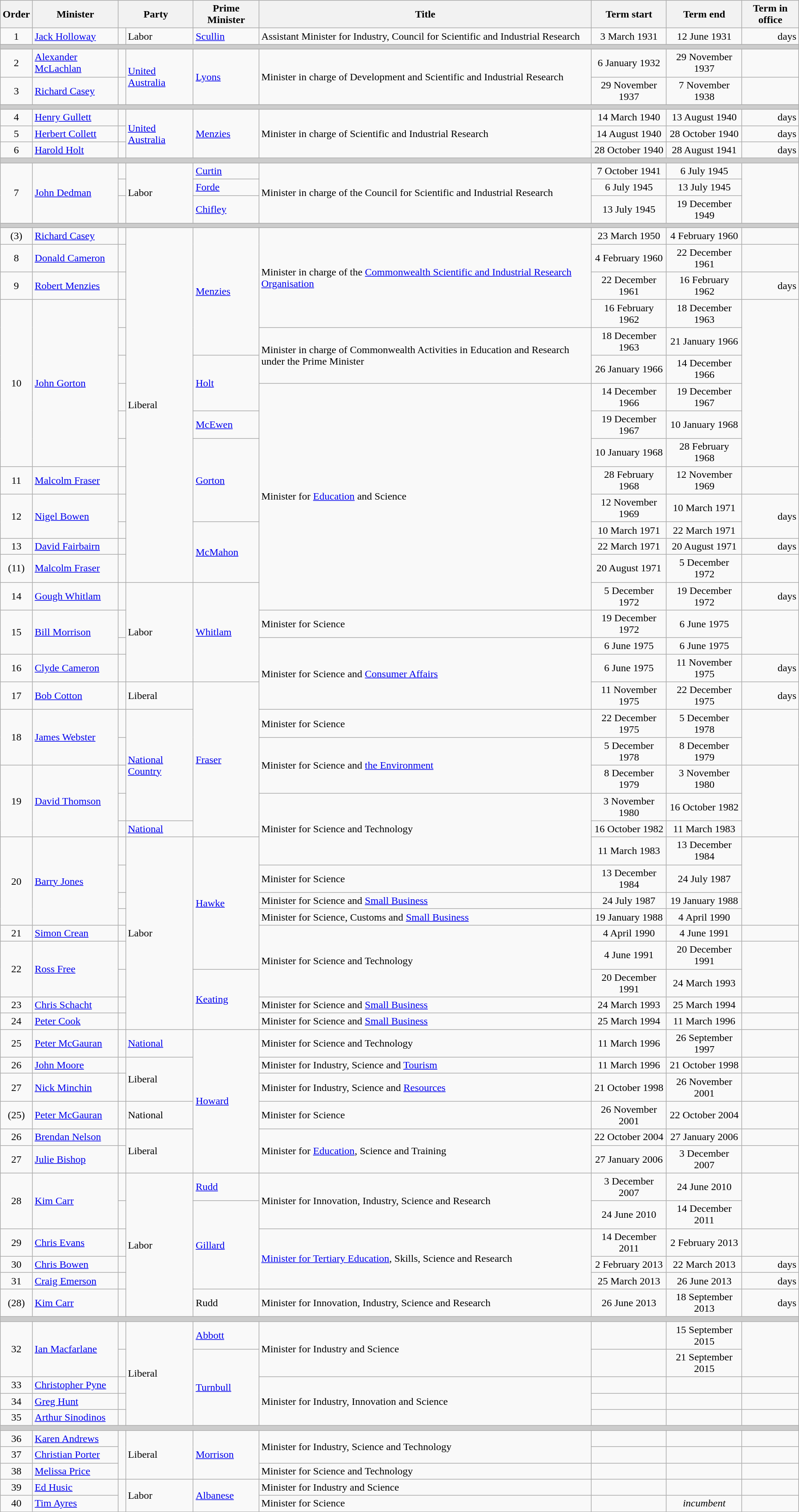<table class="wikitable">
<tr>
<th>Order</th>
<th>Minister</th>
<th colspan="2">Party</th>
<th>Prime Minister</th>
<th>Title</th>
<th>Term start</th>
<th>Term end</th>
<th>Term in office</th>
</tr>
<tr>
<td align=center>1</td>
<td><a href='#'>Jack Holloway</a></td>
<td></td>
<td>Labor</td>
<td><a href='#'>Scullin</a></td>
<td>Assistant Minister for Industry, Council for Scientific and Industrial Research</td>
<td align=center>3 March 1931</td>
<td align=center>12 June 1931</td>
<td align=right> days</td>
</tr>
<tr>
<th colspan=9 style="background: #cccccc;"></th>
</tr>
<tr>
<td align=center>2</td>
<td><a href='#'>Alexander McLachlan</a></td>
<td></td>
<td rowspan=2><a href='#'>United Australia</a></td>
<td rowspan=2><a href='#'>Lyons</a></td>
<td rowspan=2>Minister in charge of Development and Scientific and Industrial Research</td>
<td align=center>6 January 1932</td>
<td align=center>29 November 1937</td>
<td align=right></td>
</tr>
<tr>
<td align=center>3</td>
<td><a href='#'>Richard Casey</a></td>
<td></td>
<td align=center>29 November 1937</td>
<td align=center>7 November 1938</td>
<td align=right></td>
</tr>
<tr>
<th colspan=9 style="background: #cccccc;"></th>
</tr>
<tr>
<td align=center>4</td>
<td><a href='#'>Henry Gullett</a></td>
<td></td>
<td rowspan=3><a href='#'>United Australia</a></td>
<td rowspan=3><a href='#'>Menzies</a></td>
<td rowspan=3>Minister in charge of Scientific and Industrial Research</td>
<td align=center>14 March 1940</td>
<td align=center>13 August 1940</td>
<td align=right> days</td>
</tr>
<tr>
<td align=center>5</td>
<td><a href='#'>Herbert Collett</a></td>
<td></td>
<td align=center>14 August 1940</td>
<td align=center>28 October 1940</td>
<td align=right> days</td>
</tr>
<tr>
<td align=center>6</td>
<td><a href='#'>Harold Holt</a></td>
<td></td>
<td align=center>28 October 1940</td>
<td align=center>28 August 1941</td>
<td align=right> days</td>
</tr>
<tr>
<th colspan=9 style="background: #cccccc;"></th>
</tr>
<tr>
<td rowspan=3 align=center>7</td>
<td rowspan=3><a href='#'>John Dedman</a></td>
<td></td>
<td rowspan=3>Labor</td>
<td><a href='#'>Curtin</a></td>
<td rowspan=3>Minister in charge of the Council for Scientific and Industrial Research</td>
<td align=center>7 October 1941</td>
<td align=center>6 July 1945</td>
<td rowspan=3 align=right></td>
</tr>
<tr>
<td></td>
<td><a href='#'>Forde</a></td>
<td align=center>6 July 1945</td>
<td align=center>13 July 1945</td>
</tr>
<tr>
<td></td>
<td><a href='#'>Chifley</a></td>
<td align=center>13 July 1945</td>
<td align=center>19 December 1949</td>
</tr>
<tr>
<th colspan=9 style="background: #cccccc;"></th>
</tr>
<tr>
<td align=center>(3)</td>
<td><a href='#'>Richard Casey</a></td>
<td> </td>
<td rowspan=14>Liberal</td>
<td rowspan=5><a href='#'>Menzies</a></td>
<td rowspan=4>Minister in charge of the <a href='#'>Commonwealth Scientific and Industrial Research Organisation</a></td>
<td align=center>23 March 1950</td>
<td align=center>4 February 1960</td>
<td align=right><strong></strong></td>
</tr>
<tr>
<td align=center>8</td>
<td><a href='#'>Donald Cameron</a></td>
<td> </td>
<td align=center>4 February 1960</td>
<td align=center>22 December 1961</td>
<td align=right></td>
</tr>
<tr>
<td align=center>9</td>
<td><a href='#'>Robert Menzies</a></td>
<td> </td>
<td align=center>22 December 1961</td>
<td align=center>16 February 1962</td>
<td align=right> days</td>
</tr>
<tr>
<td rowspan=6 align=center>10</td>
<td rowspan=6><a href='#'>John Gorton</a></td>
<td> </td>
<td align=center>16 February 1962</td>
<td align=center>18 December 1963</td>
<td rowspan=6 align=right></td>
</tr>
<tr>
<td> </td>
<td rowspan=2>Minister in charge of Commonwealth Activities in Education and Research under the Prime Minister</td>
<td align=center>18 December 1963</td>
<td align=center>21 January 1966</td>
</tr>
<tr>
<td> </td>
<td rowspan=2><a href='#'>Holt</a></td>
<td align=center>26 January 1966</td>
<td align=center>14 December 1966</td>
</tr>
<tr>
<td> </td>
<td rowspan=9>Minister for <a href='#'>Education</a> and Science</td>
<td align=center>14 December 1966</td>
<td align=center>19 December 1967</td>
</tr>
<tr>
<td> </td>
<td><a href='#'>McEwen</a></td>
<td align=center>19 December 1967</td>
<td align=center>10 January 1968</td>
</tr>
<tr>
<td> </td>
<td rowspan=3><a href='#'>Gorton</a></td>
<td align=center>10 January 1968</td>
<td align=center>28 February 1968</td>
</tr>
<tr>
<td align=center>11</td>
<td><a href='#'>Malcolm Fraser</a></td>
<td> </td>
<td align=center>28 February 1968</td>
<td align=center>12 November 1969</td>
<td align=right></td>
</tr>
<tr>
<td rowspan=2 align=center>12</td>
<td rowspan=2><a href='#'>Nigel Bowen</a></td>
<td> </td>
<td align=center>12 November 1969</td>
<td align=center>10 March 1971</td>
<td rowspan=2 align=right> days</td>
</tr>
<tr>
<td> </td>
<td rowspan=3><a href='#'>McMahon</a></td>
<td align=center>10 March 1971</td>
<td align=center>22 March 1971</td>
</tr>
<tr>
<td align=center>13</td>
<td><a href='#'>David Fairbairn</a></td>
<td> </td>
<td align=center>22 March 1971</td>
<td align=center>20 August 1971</td>
<td align=right> days</td>
</tr>
<tr>
<td align=center>(11)</td>
<td><a href='#'>Malcolm Fraser</a></td>
<td> </td>
<td align=center>20 August 1971</td>
<td align=center>5 December 1972</td>
<td align=right></td>
</tr>
<tr>
<td align=center>14</td>
<td><a href='#'>Gough Whitlam</a></td>
<td></td>
<td rowspan=4>Labor</td>
<td rowspan=4><a href='#'>Whitlam</a></td>
<td align=center>5 December 1972</td>
<td align=center>19 December 1972</td>
<td align=right> days</td>
</tr>
<tr>
<td rowspan=2 align=center>15</td>
<td rowspan=2><a href='#'>Bill Morrison</a></td>
<td></td>
<td>Minister for Science</td>
<td align=center>19 December 1972</td>
<td align=center>6 June 1975</td>
<td rowspan=2 align=right></td>
</tr>
<tr>
<td></td>
<td rowspan=3>Minister for Science and <a href='#'>Consumer Affairs</a></td>
<td align=center>6 June 1975</td>
<td align=center>6 June 1975</td>
</tr>
<tr>
<td align=center>16</td>
<td><a href='#'>Clyde Cameron</a></td>
<td></td>
<td align=center>6 June 1975</td>
<td align=center>11 November 1975</td>
<td align=right> days</td>
</tr>
<tr>
<td align=center>17</td>
<td><a href='#'>Bob Cotton</a></td>
<td> </td>
<td>Liberal</td>
<td rowspan=6><a href='#'>Fraser</a></td>
<td align=center>11 November 1975</td>
<td align=center>22 December 1975</td>
<td align=right> days</td>
</tr>
<tr>
<td rowspan=2 align=center>18</td>
<td rowspan=2><a href='#'>James Webster</a></td>
<td></td>
<td rowspan=4><a href='#'>National Country</a></td>
<td>Minister for Science</td>
<td align=center>22 December 1975</td>
<td align=center>5 December 1978</td>
<td rowspan=2 align=right></td>
</tr>
<tr>
<td></td>
<td rowspan=2>Minister for Science and <a href='#'>the Environment</a></td>
<td align=center>5 December 1978</td>
<td align=center>8 December 1979</td>
</tr>
<tr>
<td rowspan=3 align=center>19</td>
<td rowspan=3><a href='#'>David Thomson</a></td>
<td></td>
<td align=center>8 December 1979</td>
<td align=center>3 November 1980</td>
<td rowspan=3 align=right></td>
</tr>
<tr>
<td></td>
<td rowspan=3>Minister for Science and Technology</td>
<td align=center>3 November 1980</td>
<td align=center>16 October 1982</td>
</tr>
<tr>
<td></td>
<td><a href='#'>National</a></td>
<td align=center>16 October 1982</td>
<td align=center>11 March 1983</td>
</tr>
<tr>
<td rowspan=4 align=center>20</td>
<td rowspan=4><a href='#'>Barry Jones</a></td>
<td></td>
<td rowspan=9>Labor</td>
<td rowspan=6><a href='#'>Hawke</a></td>
<td align=center>11 March 1983</td>
<td align=center>13 December 1984</td>
<td rowspan=4 align=right></td>
</tr>
<tr>
<td></td>
<td>Minister for Science</td>
<td align=center>13 December 1984</td>
<td align=center>24 July 1987</td>
</tr>
<tr>
<td></td>
<td>Minister for Science and <a href='#'>Small Business</a></td>
<td align=center>24 July 1987</td>
<td align=center>19 January 1988</td>
</tr>
<tr>
<td></td>
<td>Minister for Science, Customs and <a href='#'>Small Business</a></td>
<td align=center>19 January 1988</td>
<td align=center>4 April 1990</td>
</tr>
<tr>
<td align=center>21</td>
<td><a href='#'>Simon Crean</a></td>
<td></td>
<td rowspan=3>Minister for Science and Technology</td>
<td align=center>4 April 1990</td>
<td align=center>4 June 1991</td>
<td align=right></td>
</tr>
<tr>
<td rowspan=2 align=center>22</td>
<td rowspan=2><a href='#'>Ross Free</a></td>
<td></td>
<td align=center>4 June 1991</td>
<td align=center>20 December 1991</td>
<td rowspan=2 align=right></td>
</tr>
<tr>
<td></td>
<td rowspan=3><a href='#'>Keating</a></td>
<td align=center>20 December 1991</td>
<td align=center>24 March 1993</td>
</tr>
<tr>
<td align=center>23</td>
<td><a href='#'>Chris Schacht</a></td>
<td></td>
<td>Minister for Science and <a href='#'>Small Business</a></td>
<td align=center>24 March 1993</td>
<td align=center>25 March 1994</td>
<td align=right></td>
</tr>
<tr>
<td align=center>24</td>
<td><a href='#'>Peter Cook</a></td>
<td></td>
<td>Minister for Science and <a href='#'>Small Business</a></td>
<td align=center>25 March 1994</td>
<td align=center>11 March 1996</td>
<td align=right></td>
</tr>
<tr>
<td align=center>25</td>
<td><a href='#'>Peter McGauran</a></td>
<td></td>
<td><a href='#'>National</a></td>
<td rowspan=6><a href='#'>Howard</a></td>
<td>Minister for Science and Technology</td>
<td align=center>11 March 1996</td>
<td align=center>26 September 1997</td>
<td align=right></td>
</tr>
<tr>
<td align=center>26</td>
<td><a href='#'>John Moore</a></td>
<td> </td>
<td rowspan=2>Liberal</td>
<td>Minister for Industry, Science and <a href='#'>Tourism</a></td>
<td align=center>11 March 1996</td>
<td align=center>21 October 1998</td>
<td align=right></td>
</tr>
<tr>
<td align=center>27</td>
<td><a href='#'>Nick Minchin</a></td>
<td> </td>
<td>Minister for Industry, Science and <a href='#'>Resources</a></td>
<td align=center>21 October 1998</td>
<td align=center>26 November 2001</td>
<td align=right></td>
</tr>
<tr>
<td align=center>(25)</td>
<td><a href='#'>Peter McGauran</a></td>
<td></td>
<td>National</td>
<td>Minister for Science</td>
<td align=center>26 November 2001</td>
<td align=center>22 October 2004</td>
<td align=right></td>
</tr>
<tr>
<td align=center>26</td>
<td><a href='#'>Brendan Nelson</a></td>
<td> </td>
<td rowspan=2>Liberal</td>
<td rowspan=2>Minister for <a href='#'>Education</a>, Science and Training</td>
<td align=center>22 October 2004</td>
<td align=center>27 January 2006</td>
<td align=right></td>
</tr>
<tr>
<td align=center>27</td>
<td><a href='#'>Julie Bishop</a></td>
<td> </td>
<td align=center>27 January 2006</td>
<td align=center>3 December 2007</td>
<td align=right></td>
</tr>
<tr>
<td rowspan=2 align=center>28</td>
<td rowspan=2><a href='#'>Kim Carr</a></td>
<td></td>
<td rowspan=6>Labor</td>
<td><a href='#'>Rudd</a></td>
<td rowspan=2>Minister for Innovation, Industry, Science and Research</td>
<td align=center>3 December 2007</td>
<td align=center>24 June 2010</td>
<td rowspan=2 align=right></td>
</tr>
<tr>
<td></td>
<td rowspan=4><a href='#'>Gillard</a></td>
<td align=center>24 June 2010</td>
<td align=center>14 December 2011</td>
</tr>
<tr>
<td align=center>29</td>
<td><a href='#'>Chris Evans</a></td>
<td></td>
<td rowspan=3><a href='#'>Minister for Tertiary Education</a>, Skills, Science and Research</td>
<td align=center>14 December 2011</td>
<td align=center>2 February 2013</td>
<td align=right></td>
</tr>
<tr>
<td align=center>30</td>
<td><a href='#'>Chris Bowen</a></td>
<td></td>
<td align=center>2 February 2013</td>
<td align=center>22 March 2013</td>
<td align=right> days</td>
</tr>
<tr>
<td align=center>31</td>
<td><a href='#'>Craig Emerson</a></td>
<td></td>
<td align=center>25 March 2013</td>
<td align=center>26 June 2013</td>
<td align=right> days</td>
</tr>
<tr>
<td align=center>(28)</td>
<td><a href='#'>Kim Carr</a></td>
<td></td>
<td>Rudd</td>
<td>Minister for Innovation, Industry, Science and Research</td>
<td align=center>26 June 2013</td>
<td align=center>18 September 2013</td>
<td align=right> days</td>
</tr>
<tr>
<th colspan=9 style="background: #cccccc;"></th>
</tr>
<tr>
<td rowspan=2 align=center>32</td>
<td rowspan=2><a href='#'>Ian Macfarlane</a></td>
<td> </td>
<td rowspan=5>Liberal</td>
<td><a href='#'>Abbott</a></td>
<td rowspan=2>Minister for Industry and Science</td>
<td align=center></td>
<td align=center>15 September 2015</td>
<td rowspan=2 align=right></td>
</tr>
<tr>
<td> </td>
<td rowspan=4><a href='#'>Turnbull</a></td>
<td align=center></td>
<td align=center>21 September 2015</td>
</tr>
<tr>
<td align=center>33</td>
<td><a href='#'>Christopher Pyne</a></td>
<td></td>
<td rowspan=3>Minister for Industry, Innovation and Science</td>
<td align=center></td>
<td align=center></td>
<td align=right></td>
</tr>
<tr>
<td align=center>34</td>
<td><a href='#'>Greg Hunt</a></td>
<td></td>
<td align=center></td>
<td align=center></td>
<td align=right></td>
</tr>
<tr>
<td align=center>35</td>
<td><a href='#'>Arthur Sinodinos</a></td>
<td></td>
<td align=center></td>
<td align=center></td>
<td align=right></td>
</tr>
<tr>
<th colspan=9 style="background: #cccccc;"></th>
</tr>
<tr>
<td align=center>36</td>
<td><a href='#'>Karen Andrews</a></td>
<td rowspan="3" ></td>
<td rowspan="3">Liberal</td>
<td rowspan="3"><a href='#'>Morrison</a></td>
<td rowspan=2>Minister for Industry, Science and Technology</td>
<td align=center></td>
<td align=center></td>
<td align=right></td>
</tr>
<tr>
<td align=center>37</td>
<td><a href='#'>Christian Porter</a></td>
<td align=center></td>
<td align=center></td>
<td align=right></td>
</tr>
<tr>
<td align=center>38</td>
<td><a href='#'>Melissa Price</a></td>
<td>Minister for Science and Technology</td>
<td align=center></td>
<td align=center></td>
<td align=right></td>
</tr>
<tr>
<td align=center>39</td>
<td><a href='#'>Ed Husic</a></td>
<td rowspan=2 ></td>
<td rowspan=2>Labor</td>
<td rowspan=2><a href='#'>Albanese</a></td>
<td>Minister for Industry and Science</td>
<td align=center></td>
<td align=center></td>
<td align=right></td>
</tr>
<tr>
<td align=center>40</td>
<td><a href='#'>Tim Ayres</a></td>
<td>Minister for Science</td>
<td align=center></td>
<td align=center><em>incumbent</em></td>
<td align=right></td>
</tr>
</table>
